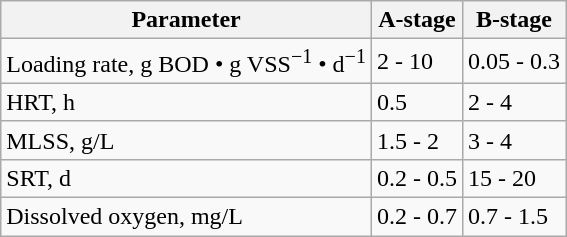<table class="wikitable">
<tr>
<th>Parameter</th>
<th>A-stage</th>
<th>B-stage</th>
</tr>
<tr>
<td>Loading rate, g BOD • g VSS<sup>−1</sup> • d<sup>−1</sup></td>
<td>2 - 10</td>
<td>0.05 - 0.3</td>
</tr>
<tr>
<td>HRT, h</td>
<td>0.5</td>
<td>2 - 4</td>
</tr>
<tr>
<td>MLSS, g/L</td>
<td>1.5 - 2</td>
<td>3 - 4</td>
</tr>
<tr>
<td>SRT, d</td>
<td>0.2 - 0.5</td>
<td>15 - 20</td>
</tr>
<tr>
<td>Dissolved oxygen, mg/L</td>
<td>0.2 - 0.7</td>
<td>0.7 - 1.5</td>
</tr>
</table>
